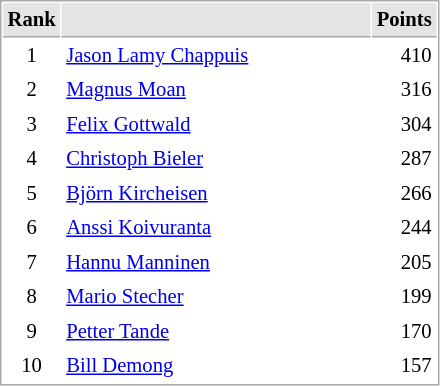<table cellspacing="1" cellpadding="3" style="border:1px solid #AAAAAA;font-size:86%">
<tr bgcolor="#E4E4E4">
<th style="border-bottom:1px solid #AAAAAA" width=10>Rank</th>
<th style="border-bottom:1px solid #AAAAAA" width=200></th>
<th style="border-bottom:1px solid #AAAAAA" width=20>Points</th>
</tr>
<tr>
<td align="center">1</td>
<td> <a href='#'>Jason Lamy Chappuis</a></td>
<td align="right">410</td>
</tr>
<tr>
<td align="center">2</td>
<td> <a href='#'>Magnus Moan</a></td>
<td align="right">316</td>
</tr>
<tr>
<td align="center">3</td>
<td> <a href='#'>Felix Gottwald</a></td>
<td align="right">304</td>
</tr>
<tr>
<td align="center">4</td>
<td> <a href='#'>Christoph Bieler</a></td>
<td align="right">287</td>
</tr>
<tr>
<td align="center">5</td>
<td> <a href='#'>Björn Kircheisen</a></td>
<td align="right">266</td>
</tr>
<tr>
<td align="center">6</td>
<td> <a href='#'>Anssi Koivuranta</a></td>
<td align="right">244</td>
</tr>
<tr>
<td align="center">7</td>
<td> <a href='#'>Hannu Manninen</a></td>
<td align="right">205</td>
</tr>
<tr>
<td align="center">8</td>
<td> <a href='#'>Mario Stecher</a></td>
<td align="right">199</td>
</tr>
<tr>
<td align="center">9</td>
<td> <a href='#'>Petter Tande</a></td>
<td align="right">170</td>
</tr>
<tr>
<td align="center">10</td>
<td> <a href='#'>Bill Demong</a></td>
<td align="right">157</td>
</tr>
</table>
